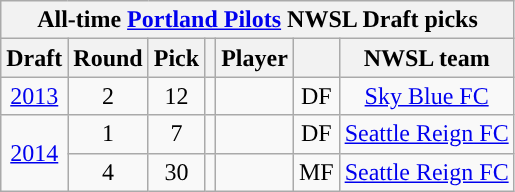<table class="wikitable sortable" style="text-align: center;">
<tr>
<th colspan="7" style="background:#">All-time <a href='#'><span>Portland Pilots</span></a> NWSL Draft picks</th>
</tr>
<tr>
<th scope="col">Draft</th>
<th scope="col">Round</th>
<th scope="col">Pick</th>
<th scope="col"></th>
<th scope="col">Player</th>
<th scope="col"></th>
<th scope="col">NWSL team</th>
</tr>
<tr>
<td><a href='#'>2013</a></td>
<td>2</td>
<td>12</td>
<td></td>
<td></td>
<td>DF</td>
<td><a href='#'>Sky Blue FC</a></td>
</tr>
<tr>
<td rowspan="2"><a href='#'>2014</a></td>
<td>1</td>
<td>7</td>
<td></td>
<td></td>
<td>DF</td>
<td><a href='#'>Seattle Reign FC</a></td>
</tr>
<tr>
<td>4</td>
<td>30</td>
<td></td>
<td></td>
<td>MF</td>
<td><a href='#'>Seattle Reign FC</a></td>
</tr>
</table>
